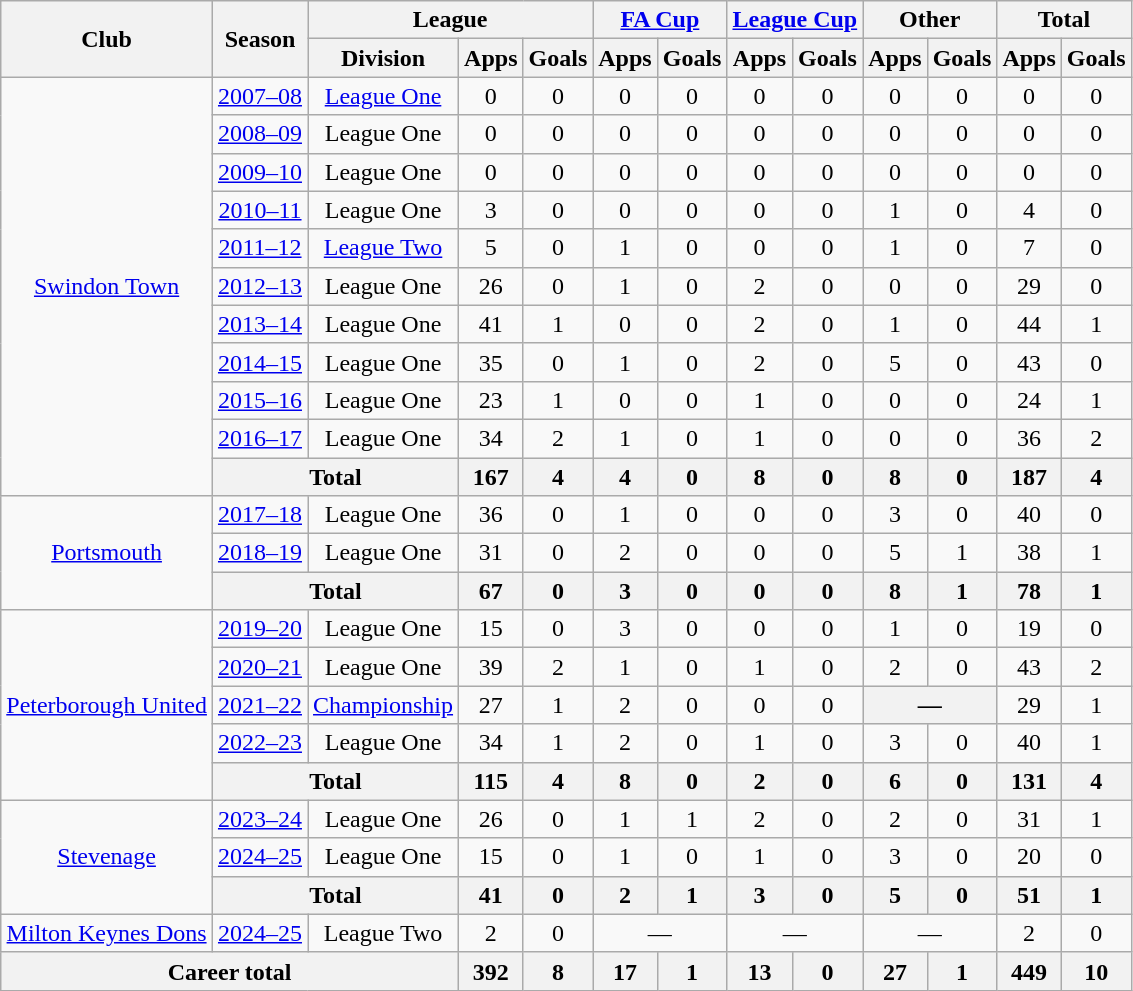<table class=wikitable style=text-align:center>
<tr>
<th rowspan=2>Club</th>
<th rowspan=2>Season</th>
<th colspan=3>League</th>
<th colspan=2><a href='#'>FA Cup</a></th>
<th colspan=2><a href='#'>League Cup</a></th>
<th colspan=2>Other</th>
<th colspan=2>Total</th>
</tr>
<tr>
<th>Division</th>
<th>Apps</th>
<th>Goals</th>
<th>Apps</th>
<th>Goals</th>
<th>Apps</th>
<th>Goals</th>
<th>Apps</th>
<th>Goals</th>
<th>Apps</th>
<th>Goals</th>
</tr>
<tr>
<td rowspan=11><a href='#'>Swindon Town</a></td>
<td><a href='#'>2007–08</a></td>
<td><a href='#'>League One</a></td>
<td>0</td>
<td>0</td>
<td>0</td>
<td>0</td>
<td>0</td>
<td>0</td>
<td>0</td>
<td>0</td>
<td>0</td>
<td>0</td>
</tr>
<tr>
<td><a href='#'>2008–09</a></td>
<td>League One</td>
<td>0</td>
<td>0</td>
<td>0</td>
<td>0</td>
<td>0</td>
<td>0</td>
<td>0</td>
<td>0</td>
<td>0</td>
<td>0</td>
</tr>
<tr>
<td><a href='#'>2009–10</a></td>
<td>League One</td>
<td>0</td>
<td>0</td>
<td>0</td>
<td>0</td>
<td>0</td>
<td>0</td>
<td>0</td>
<td>0</td>
<td>0</td>
<td>0</td>
</tr>
<tr>
<td><a href='#'>2010–11</a></td>
<td>League One</td>
<td>3</td>
<td>0</td>
<td>0</td>
<td>0</td>
<td>0</td>
<td>0</td>
<td>1</td>
<td>0</td>
<td>4</td>
<td>0</td>
</tr>
<tr>
<td><a href='#'>2011–12</a></td>
<td><a href='#'>League Two</a></td>
<td>5</td>
<td>0</td>
<td>1</td>
<td>0</td>
<td>0</td>
<td>0</td>
<td>1</td>
<td>0</td>
<td>7</td>
<td>0</td>
</tr>
<tr>
<td><a href='#'>2012–13</a></td>
<td>League One</td>
<td>26</td>
<td>0</td>
<td>1</td>
<td>0</td>
<td>2</td>
<td>0</td>
<td>0</td>
<td>0</td>
<td>29</td>
<td>0</td>
</tr>
<tr>
<td><a href='#'>2013–14</a></td>
<td>League One</td>
<td>41</td>
<td>1</td>
<td>0</td>
<td>0</td>
<td>2</td>
<td>0</td>
<td>1</td>
<td>0</td>
<td>44</td>
<td>1</td>
</tr>
<tr>
<td><a href='#'>2014–15</a></td>
<td>League One</td>
<td>35</td>
<td>0</td>
<td>1</td>
<td>0</td>
<td>2</td>
<td>0</td>
<td>5</td>
<td>0</td>
<td>43</td>
<td>0</td>
</tr>
<tr>
<td><a href='#'>2015–16</a></td>
<td>League One</td>
<td>23</td>
<td>1</td>
<td>0</td>
<td>0</td>
<td>1</td>
<td>0</td>
<td>0</td>
<td>0</td>
<td>24</td>
<td>1</td>
</tr>
<tr>
<td><a href='#'>2016–17</a></td>
<td>League One</td>
<td>34</td>
<td>2</td>
<td>1</td>
<td>0</td>
<td>1</td>
<td>0</td>
<td>0</td>
<td>0</td>
<td>36</td>
<td>2</td>
</tr>
<tr>
<th colspan=2>Total</th>
<th>167</th>
<th>4</th>
<th>4</th>
<th>0</th>
<th>8</th>
<th>0</th>
<th>8</th>
<th>0</th>
<th>187</th>
<th>4</th>
</tr>
<tr>
<td rowspan=3><a href='#'>Portsmouth</a></td>
<td><a href='#'>2017–18</a></td>
<td>League One</td>
<td>36</td>
<td>0</td>
<td>1</td>
<td>0</td>
<td>0</td>
<td>0</td>
<td>3</td>
<td>0</td>
<td>40</td>
<td>0</td>
</tr>
<tr>
<td><a href='#'>2018–19</a></td>
<td>League One</td>
<td>31</td>
<td>0</td>
<td>2</td>
<td>0</td>
<td>0</td>
<td>0</td>
<td>5</td>
<td>1</td>
<td>38</td>
<td>1</td>
</tr>
<tr>
<th colspan=2>Total</th>
<th>67</th>
<th>0</th>
<th>3</th>
<th>0</th>
<th>0</th>
<th>0</th>
<th>8</th>
<th>1</th>
<th>78</th>
<th>1</th>
</tr>
<tr>
<td rowspan="5"><a href='#'>Peterborough United</a></td>
<td><a href='#'>2019–20</a></td>
<td>League One</td>
<td>15</td>
<td>0</td>
<td>3</td>
<td>0</td>
<td>0</td>
<td>0</td>
<td>1</td>
<td>0</td>
<td>19</td>
<td>0</td>
</tr>
<tr>
<td><a href='#'>2020–21</a></td>
<td>League One</td>
<td>39</td>
<td>2</td>
<td>1</td>
<td>0</td>
<td>1</td>
<td>0</td>
<td>2</td>
<td>0</td>
<td>43</td>
<td>2</td>
</tr>
<tr>
<td><a href='#'>2021–22</a></td>
<td><a href='#'>Championship</a></td>
<td>27</td>
<td>1</td>
<td>2</td>
<td>0</td>
<td>0</td>
<td>0</td>
<th colspan="2">—</th>
<td>29</td>
<td>1</td>
</tr>
<tr>
<td><a href='#'>2022–23</a></td>
<td>League One</td>
<td>34</td>
<td>1</td>
<td>2</td>
<td>0</td>
<td>1</td>
<td>0</td>
<td>3</td>
<td>0</td>
<td>40</td>
<td>1</td>
</tr>
<tr>
<th colspan="2">Total</th>
<th>115</th>
<th>4</th>
<th>8</th>
<th>0</th>
<th>2</th>
<th>0</th>
<th>6</th>
<th>0</th>
<th>131</th>
<th>4</th>
</tr>
<tr>
<td rowspan="3"><a href='#'>Stevenage</a></td>
<td><a href='#'>2023–24</a></td>
<td>League One</td>
<td>26</td>
<td>0</td>
<td>1</td>
<td>1</td>
<td>2</td>
<td>0</td>
<td>2</td>
<td>0</td>
<td>31</td>
<td>1</td>
</tr>
<tr>
<td><a href='#'>2024–25</a></td>
<td>League One</td>
<td>15</td>
<td>0</td>
<td>1</td>
<td>0</td>
<td>1</td>
<td>0</td>
<td>3</td>
<td>0</td>
<td>20</td>
<td>0</td>
</tr>
<tr>
<th colspan="2">Total</th>
<th>41</th>
<th>0</th>
<th>2</th>
<th>1</th>
<th>3</th>
<th>0</th>
<th>5</th>
<th>0</th>
<th>51</th>
<th>1</th>
</tr>
<tr>
<td><a href='#'>Milton Keynes Dons</a></td>
<td><a href='#'>2024–25</a></td>
<td>League Two</td>
<td>2</td>
<td>0</td>
<td colspan="2">—</td>
<td colspan="2">—</td>
<td colspan="2">—</td>
<td>2</td>
<td>0</td>
</tr>
<tr>
<th colspan="3">Career total</th>
<th>392</th>
<th>8</th>
<th>17</th>
<th>1</th>
<th>13</th>
<th>0</th>
<th>27</th>
<th>1</th>
<th>449</th>
<th>10</th>
</tr>
</table>
